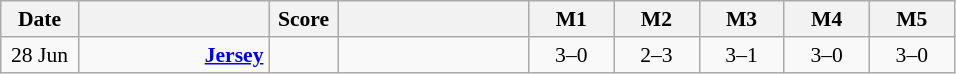<table class="wikitable" style="text-align: center; font-size:90% ">
<tr>
<th width="45">Date</th>
<th align="right" width="120"></th>
<th width="40">Score</th>
<th align="left" width="120"></th>
<th width="50">M1</th>
<th width="50">M2</th>
<th width="50">M3</th>
<th width="50">M4</th>
<th width="50">M5</th>
</tr>
<tr>
<td>28 Jun</td>
<td align=right><strong><a href='#'>Jersey</a></strong> </td>
<td align=center></td>
<td align=left></td>
<td>3–0</td>
<td>2–3</td>
<td>3–1</td>
<td>3–0</td>
<td>3–0</td>
</tr>
</table>
